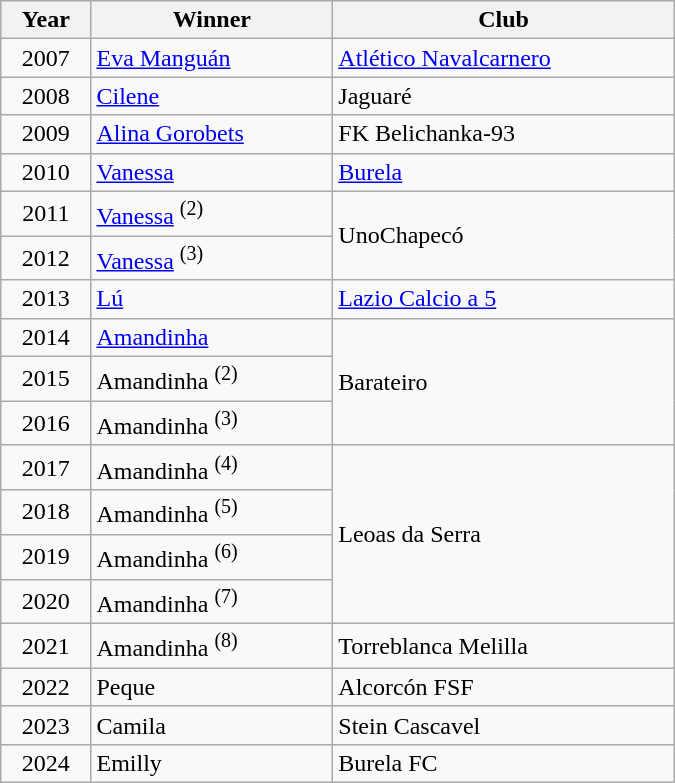<table class="wikitable" style="width:450px;">
<tr>
<th>Year</th>
<th>Winner</th>
<th>Club</th>
</tr>
<tr>
<td align="center">2007</td>
<td> <a href='#'>Eva Manguán</a></td>
<td> <a href='#'>Atlético Navalcarnero</a></td>
</tr>
<tr>
<td align="center">2008</td>
<td> <a href='#'>Cilene</a></td>
<td> Jaguaré</td>
</tr>
<tr>
<td align="center">2009</td>
<td> <a href='#'>Alina Gorobets</a></td>
<td> FK Belichanka-93</td>
</tr>
<tr>
<td align="center">2010</td>
<td> <a href='#'>Vanessa</a></td>
<td> <a href='#'>Burela</a></td>
</tr>
<tr>
<td align="center">2011</td>
<td> <a href='#'>Vanessa</a> <sup>(2)</sup></td>
<td rowspan="2"> UnoChapecó</td>
</tr>
<tr>
<td align="center">2012</td>
<td> <a href='#'>Vanessa</a> <sup>(3)</sup></td>
</tr>
<tr>
<td align="center">2013</td>
<td> <a href='#'>Lú</a></td>
<td> <a href='#'>Lazio Calcio a 5</a></td>
</tr>
<tr>
<td align="center">2014</td>
<td> <a href='#'>Amandinha</a></td>
<td rowspan="3"> Barateiro</td>
</tr>
<tr>
<td align="center">2015</td>
<td> Amandinha <sup>(2)</sup></td>
</tr>
<tr>
<td align="center">2016</td>
<td> Amandinha <sup>(3)</sup></td>
</tr>
<tr>
<td align="center">2017</td>
<td> Amandinha <sup>(4)</sup></td>
<td rowspan="4"> Leoas da Serra</td>
</tr>
<tr>
<td align="center">2018</td>
<td> Amandinha <sup>(5)</sup></td>
</tr>
<tr>
<td align="center">2019</td>
<td> Amandinha <sup>(6)</sup></td>
</tr>
<tr>
<td align="center">2020</td>
<td> Amandinha <sup>(7)</sup></td>
</tr>
<tr>
<td align="center">2021</td>
<td> Amandinha <sup>(8)</sup></td>
<td> Torreblanca Melilla</td>
</tr>
<tr>
<td align="center">2022</td>
<td> Peque</td>
<td> Alcorcón FSF</td>
</tr>
<tr>
<td align="center">2023</td>
<td> Camila</td>
<td> Stein Cascavel</td>
</tr>
<tr>
<td align="center">2024</td>
<td> Emilly</td>
<td> Burela FC</td>
</tr>
</table>
